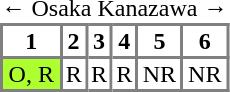<table border=0 cellspacing=0 cellpadding=1>
<tr>
<td colspan=6>← Osaka Kanazawa →</td>
</tr>
<tr style="width:200px;text-align:center;">
<th style="border-left:solid 2px gray; border-right:solid 2px gray; border-top:solid 2px gray;">1</th>
<th style="border-right:solid 2px gray; border-top:solid 2px gray;">2</th>
<th style="border-right:solid 2px gray; border-top:solid 2px gray;">3</th>
<th style="border-right:solid 2px gray; border-top:solid 2px gray;">4</th>
<th style="border-right:solid 2px gray; border-top:solid 2px gray;">5</th>
<th style="border-right:solid 2px gray; border-top:solid 2px gray;">6</th>
</tr>
<tr style="width:200px;text-align:center;">
<td style="background:greenyellow; border:solid 2px gray;">O, R</td>
<td style="background:white; border-right:solid 2px gray; border-top:solid 2px gray; border-bottom:solid 2px gray;">R</td>
<td style="background:white; border-right:solid 2px gray; border-top:solid 2px gray; border-bottom:solid 2px gray;">R</td>
<td style="background:white; border-right:solid 2px gray; border-top:solid 2px gray; border-bottom:solid 2px gray;">R</td>
<td style="background:white; border-right:solid 2px gray; border-top:solid 2px gray; border-bottom:solid 2px gray;">NR</td>
<td style="background:white; border-right:solid 2px gray; border-top:solid 2px gray; border-bottom:solid 2px gray;">NR</td>
</tr>
</table>
